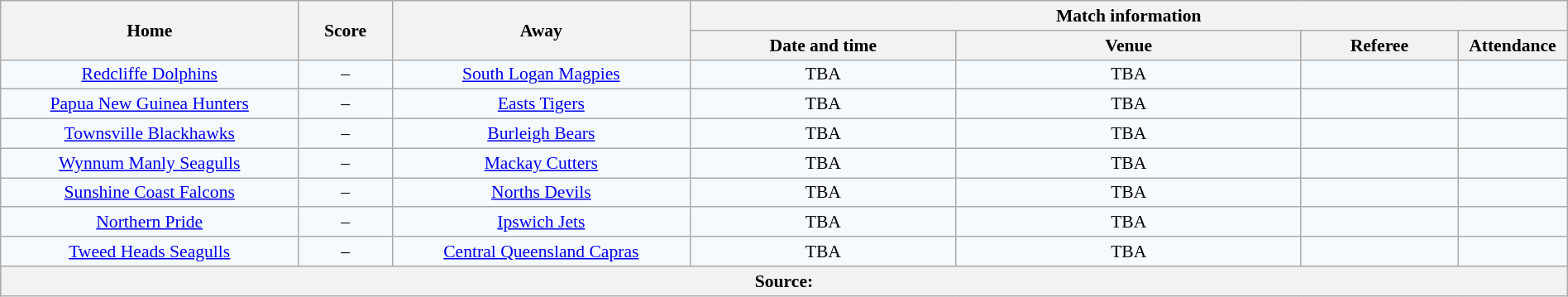<table class="wikitable" width="100%" style="border-collapse:collapse; font-size:90%; text-align:center;">
<tr>
<th rowspan="2" width="19%">Home</th>
<th rowspan="2" width="6%">Score</th>
<th rowspan="2" width="19%">Away</th>
<th colspan="4">Match information</th>
</tr>
<tr bgcolor="#CCCCCC">
<th width="17%">Date and time</th>
<th width="22%">Venue</th>
<th width="10%">Referee</th>
<th width="7%">Attendance</th>
</tr>
<tr bgcolor="#F5FAFF">
<td> <a href='#'>Redcliffe Dolphins</a></td>
<td>–</td>
<td> <a href='#'>South Logan Magpies</a></td>
<td>TBA</td>
<td>TBA</td>
<td></td>
<td></td>
</tr>
<tr bgcolor="#F5FAFF">
<td> <a href='#'>Papua New Guinea Hunters</a></td>
<td>–</td>
<td> <a href='#'>Easts Tigers</a></td>
<td>TBA</td>
<td>TBA</td>
<td></td>
<td></td>
</tr>
<tr bgcolor="#F5FAFF">
<td> <a href='#'>Townsville Blackhawks</a></td>
<td>–</td>
<td> <a href='#'>Burleigh Bears</a></td>
<td>TBA</td>
<td>TBA</td>
<td></td>
<td></td>
</tr>
<tr bgcolor="#F5FAFF">
<td> <a href='#'>Wynnum Manly Seagulls</a></td>
<td>–</td>
<td> <a href='#'>Mackay Cutters</a></td>
<td>TBA</td>
<td>TBA</td>
<td></td>
<td></td>
</tr>
<tr bgcolor="#F5FAFF">
<td> <a href='#'>Sunshine Coast Falcons</a></td>
<td>–</td>
<td> <a href='#'>Norths Devils</a></td>
<td>TBA</td>
<td>TBA</td>
<td></td>
<td></td>
</tr>
<tr bgcolor="#F5FAFF">
<td> <a href='#'>Northern Pride</a></td>
<td>–</td>
<td> <a href='#'>Ipswich Jets</a></td>
<td>TBA</td>
<td>TBA</td>
<td></td>
<td></td>
</tr>
<tr bgcolor="#F5FAFF">
<td> <a href='#'>Tweed Heads Seagulls</a></td>
<td>–</td>
<td> <a href='#'>Central Queensland Capras</a></td>
<td>TBA</td>
<td>TBA</td>
<td></td>
<td></td>
</tr>
<tr bgcolor="#C1D8FF">
<th colspan="7">Source:</th>
</tr>
</table>
